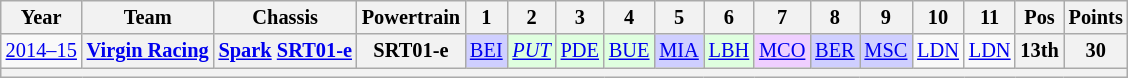<table class="wikitable" style="text-align:center; font-size:85%">
<tr>
<th>Year</th>
<th>Team</th>
<th>Chassis</th>
<th>Powertrain</th>
<th>1</th>
<th>2</th>
<th>3</th>
<th>4</th>
<th>5</th>
<th>6</th>
<th>7</th>
<th>8</th>
<th>9</th>
<th>10</th>
<th>11</th>
<th>Pos</th>
<th>Points</th>
</tr>
<tr>
<td nowrap><a href='#'>2014–15</a></td>
<th nowrap><a href='#'>Virgin Racing</a></th>
<th nowrap><a href='#'>Spark</a> <a href='#'>SRT01-e</a></th>
<th nowrap>SRT01-e</th>
<td style="background:#CFCFFF;"><a href='#'>BEI</a><br></td>
<td style="background:#DFFFDF;"><em><a href='#'>PUT</a></em><br></td>
<td style="background:#DFFFDF;"><a href='#'>PDE</a><br></td>
<td style="background:#DFFFDF;"><a href='#'>BUE</a><br></td>
<td style="background:#CFCFFF;"><a href='#'>MIA</a><br></td>
<td style="background:#DFFFDF;"><a href='#'>LBH</a><br></td>
<td style="background:#EFCFFF;"><a href='#'>MCO</a><br></td>
<td style="background:#CFCFFF;"><a href='#'>BER</a><br></td>
<td style="background:#CFCFFF;"><a href='#'>MSC</a><br></td>
<td><a href='#'>LDN</a></td>
<td><a href='#'>LDN</a></td>
<th>13th</th>
<th>30</th>
</tr>
<tr>
<th colspan="17"></th>
</tr>
</table>
